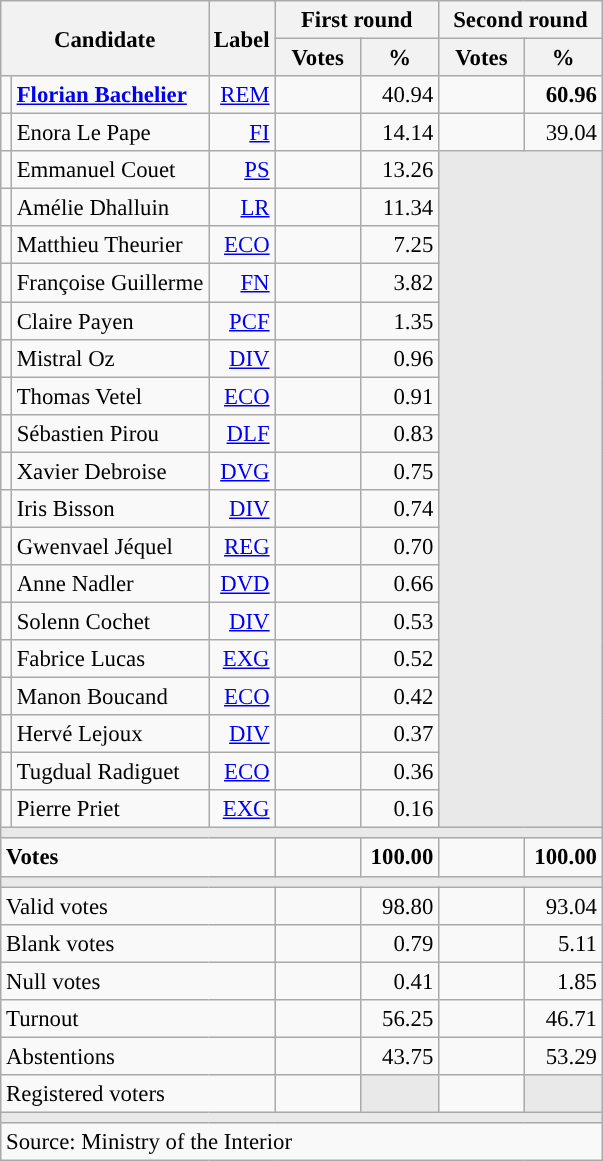<table class="wikitable" style="text-align:right;font-size:95%;">
<tr>
<th rowspan="2" colspan="2">Candidate</th>
<th rowspan="2">Label</th>
<th colspan="2">First round</th>
<th colspan="2">Second round</th>
</tr>
<tr>
<th style="width:50px;">Votes</th>
<th style="width:45px;">%</th>
<th style="width:50px;">Votes</th>
<th style="width:45px;">%</th>
</tr>
<tr>
<td style="color:inherit;background:"></td>
<td style="text-align:left;"><strong><a href='#'>Florian Bachelier</a></strong></td>
<td><a href='#'>REM</a></td>
<td></td>
<td>40.94</td>
<td><strong></strong></td>
<td><strong>60.96</strong></td>
</tr>
<tr>
<td style="color:inherit;background:"></td>
<td style="text-align:left;">Enora Le Pape</td>
<td><a href='#'>FI</a></td>
<td></td>
<td>14.14</td>
<td></td>
<td>39.04</td>
</tr>
<tr>
<td style="color:inherit;background:"></td>
<td style="text-align:left;">Emmanuel Couet</td>
<td><a href='#'>PS</a></td>
<td></td>
<td>13.26</td>
<td colspan="2" rowspan="18" style="background:#E9E9E9;"></td>
</tr>
<tr>
<td style="color:inherit;background:"></td>
<td style="text-align:left;">Amélie Dhalluin</td>
<td><a href='#'>LR</a></td>
<td></td>
<td>11.34</td>
</tr>
<tr>
<td style="color:inherit;background:"></td>
<td style="text-align:left;">Matthieu Theurier</td>
<td><a href='#'>ECO</a></td>
<td></td>
<td>7.25</td>
</tr>
<tr>
<td style="color:inherit;background:"></td>
<td style="text-align:left;">Françoise Guillerme</td>
<td><a href='#'>FN</a></td>
<td></td>
<td>3.82</td>
</tr>
<tr>
<td style="color:inherit;background:"></td>
<td style="text-align:left;">Claire Payen</td>
<td><a href='#'>PCF</a></td>
<td></td>
<td>1.35</td>
</tr>
<tr>
<td style="color:inherit;background:"></td>
<td style="text-align:left;">Mistral Oz</td>
<td><a href='#'>DIV</a></td>
<td></td>
<td>0.96</td>
</tr>
<tr>
<td style="color:inherit;background:"></td>
<td style="text-align:left;">Thomas Vetel</td>
<td><a href='#'>ECO</a></td>
<td></td>
<td>0.91</td>
</tr>
<tr>
<td style="color:inherit;background:"></td>
<td style="text-align:left;">Sébastien Pirou</td>
<td><a href='#'>DLF</a></td>
<td></td>
<td>0.83</td>
</tr>
<tr>
<td style="color:inherit;background:"></td>
<td style="text-align:left;">Xavier Debroise</td>
<td><a href='#'>DVG</a></td>
<td></td>
<td>0.75</td>
</tr>
<tr>
<td style="color:inherit;background:"></td>
<td style="text-align:left;">Iris Bisson</td>
<td><a href='#'>DIV</a></td>
<td></td>
<td>0.74</td>
</tr>
<tr>
<td style="color:inherit;background:"></td>
<td style="text-align:left;">Gwenvael Jéquel</td>
<td><a href='#'>REG</a></td>
<td></td>
<td>0.70</td>
</tr>
<tr>
<td style="color:inherit;background:"></td>
<td style="text-align:left;">Anne Nadler</td>
<td><a href='#'>DVD</a></td>
<td></td>
<td>0.66</td>
</tr>
<tr>
<td style="color:inherit;background:"></td>
<td style="text-align:left;">Solenn Cochet</td>
<td><a href='#'>DIV</a></td>
<td></td>
<td>0.53</td>
</tr>
<tr>
<td style="color:inherit;background:"></td>
<td style="text-align:left;">Fabrice Lucas</td>
<td><a href='#'>EXG</a></td>
<td></td>
<td>0.52</td>
</tr>
<tr>
<td style="color:inherit;background:"></td>
<td style="text-align:left;">Manon Boucand</td>
<td><a href='#'>ECO</a></td>
<td></td>
<td>0.42</td>
</tr>
<tr>
<td style="color:inherit;background:"></td>
<td style="text-align:left;">Hervé Lejoux</td>
<td><a href='#'>DIV</a></td>
<td></td>
<td>0.37</td>
</tr>
<tr>
<td style="color:inherit;background:"></td>
<td style="text-align:left;">Tugdual Radiguet</td>
<td><a href='#'>ECO</a></td>
<td></td>
<td>0.36</td>
</tr>
<tr>
<td style="color:inherit;background:"></td>
<td style="text-align:left;">Pierre Priet</td>
<td><a href='#'>EXG</a></td>
<td></td>
<td>0.16</td>
</tr>
<tr>
<td colspan="7" style="background:#E9E9E9;"></td>
</tr>
<tr style="font-weight:bold;">
<td colspan="3" style="text-align:left;">Votes</td>
<td></td>
<td>100.00</td>
<td></td>
<td>100.00</td>
</tr>
<tr>
<td colspan="7" style="background:#E9E9E9;"></td>
</tr>
<tr>
<td colspan="3" style="text-align:left;">Valid votes</td>
<td></td>
<td>98.80</td>
<td></td>
<td>93.04</td>
</tr>
<tr>
<td colspan="3" style="text-align:left;">Blank votes</td>
<td></td>
<td>0.79</td>
<td></td>
<td>5.11</td>
</tr>
<tr>
<td colspan="3" style="text-align:left;">Null votes</td>
<td></td>
<td>0.41</td>
<td></td>
<td>1.85</td>
</tr>
<tr>
<td colspan="3" style="text-align:left;">Turnout</td>
<td></td>
<td>56.25</td>
<td></td>
<td>46.71</td>
</tr>
<tr>
<td colspan="3" style="text-align:left;">Abstentions</td>
<td></td>
<td>43.75</td>
<td></td>
<td>53.29</td>
</tr>
<tr>
<td colspan="3" style="text-align:left;">Registered voters</td>
<td></td>
<td style="color:inherit;background:#E9E9E9;"></td>
<td></td>
<td style="color:inherit;background:#E9E9E9;"></td>
</tr>
<tr>
<td colspan="7" style="background:#E9E9E9;"></td>
</tr>
<tr>
<td colspan="7" style="text-align:left;">Source: Ministry of the Interior</td>
</tr>
</table>
